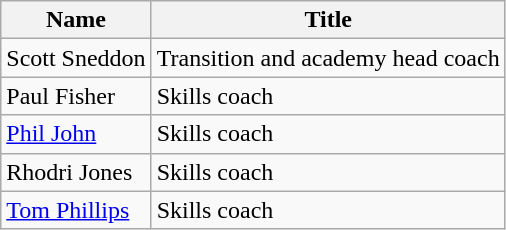<table class="wikitable">
<tr>
<th>Name</th>
<th>Title</th>
</tr>
<tr>
<td> Scott Sneddon</td>
<td>Transition and academy head coach</td>
</tr>
<tr>
<td> Paul Fisher</td>
<td>Skills coach</td>
</tr>
<tr>
<td> <a href='#'>Phil John</a></td>
<td>Skills coach</td>
</tr>
<tr>
<td> Rhodri Jones</td>
<td>Skills coach</td>
</tr>
<tr>
<td> <a href='#'>Tom Phillips</a></td>
<td>Skills coach</td>
</tr>
</table>
